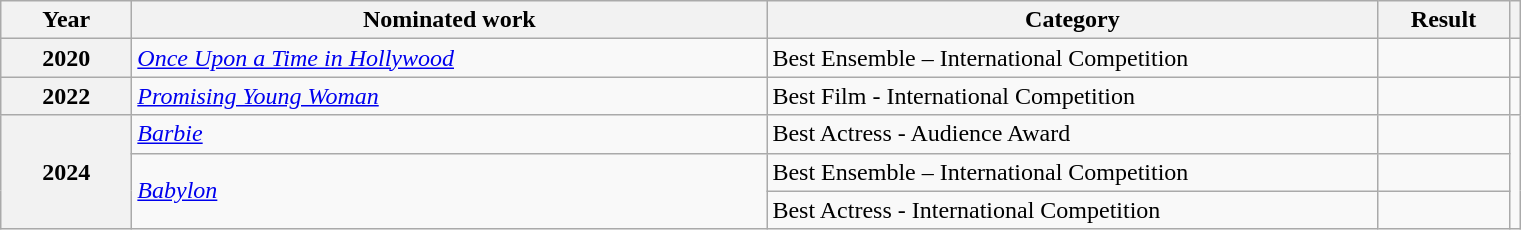<table class=wikitable>
<tr>
<th scope="col" style="width:5em;">Year</th>
<th scope="col" style="width:26em;">Nominated work</th>
<th scope="col" style="width:25em;">Category</th>
<th scope="col" style="width:5em;">Result</th>
<th scope="col"></th>
</tr>
<tr>
<th scope="row">2020</th>
<td><em><a href='#'>Once Upon a Time in Hollywood</a></em></td>
<td>Best Ensemble – International Competition</td>
<td></td>
<td style="text-align:center;"></td>
</tr>
<tr>
<th scope="row">2022</th>
<td><em><a href='#'>Promising Young Woman</a></em></td>
<td>Best Film - International Competition</td>
<td></td>
<td style="text-align:center;"></td>
</tr>
<tr>
<th scope="row" rowspan="3">2024</th>
<td><em><a href='#'>Barbie</a></em></td>
<td>Best Actress - Audience Award</td>
<td></td>
<td rowspan="3" style="text-align:center;"></td>
</tr>
<tr>
<td rowspan="2"><em><a href='#'>Babylon</a></em></td>
<td>Best Ensemble – International Competition</td>
<td></td>
</tr>
<tr>
<td>Best Actress - International Competition</td>
<td></td>
</tr>
</table>
